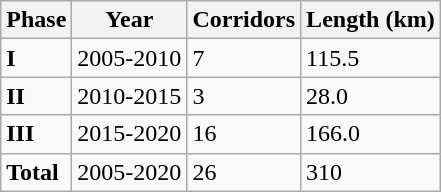<table class="wikitable" border="1">
<tr>
<th>Phase</th>
<th>Year</th>
<th>Corridors</th>
<th>Length (km)</th>
</tr>
<tr>
<td><strong>I</strong></td>
<td>2005-2010</td>
<td>7</td>
<td>115.5</td>
</tr>
<tr>
<td><strong>II</strong></td>
<td>2010-2015</td>
<td>3</td>
<td>28.0</td>
</tr>
<tr>
<td><strong>III</strong></td>
<td>2015-2020</td>
<td>16</td>
<td>166.0</td>
</tr>
<tr>
<td><strong>Total</strong></td>
<td>2005-2020</td>
<td>26</td>
<td>310</td>
</tr>
</table>
